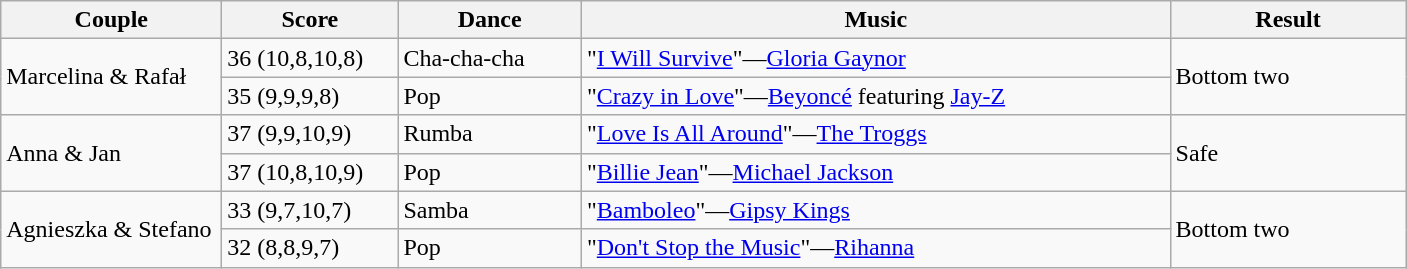<table class="wikitable">
<tr>
<th width="140">Couple</th>
<th width="110">Score</th>
<th width="115">Dance</th>
<th width="385">Music</th>
<th width="150">Result</th>
</tr>
<tr>
<td rowspan="2">Marcelina & Rafał</td>
<td>36 (10,8,10,8)</td>
<td>Cha-cha-cha</td>
<td>"<a href='#'>I Will Survive</a>"—<a href='#'>Gloria Gaynor</a></td>
<td rowspan="2">Bottom two</td>
</tr>
<tr>
<td>35 (9,9,9,8)</td>
<td>Pop</td>
<td>"<a href='#'>Crazy in Love</a>"—<a href='#'>Beyoncé</a> featuring <a href='#'>Jay-Z</a></td>
</tr>
<tr>
<td rowspan="2">Anna & Jan</td>
<td>37 (9,9,10,9)</td>
<td>Rumba</td>
<td>"<a href='#'>Love Is All Around</a>"—<a href='#'>The Troggs</a></td>
<td rowspan="2">Safe</td>
</tr>
<tr>
<td>37 (10,8,10,9)</td>
<td>Pop</td>
<td>"<a href='#'>Billie Jean</a>"—<a href='#'>Michael Jackson</a></td>
</tr>
<tr>
<td rowspan="2">Agnieszka & Stefano</td>
<td>33 (9,7,10,7)</td>
<td>Samba</td>
<td>"<a href='#'>Bamboleo</a>"—<a href='#'>Gipsy Kings</a></td>
<td rowspan="2">Bottom two</td>
</tr>
<tr>
<td>32 (8,8,9,7)</td>
<td>Pop</td>
<td>"<a href='#'>Don't Stop the Music</a>"—<a href='#'>Rihanna</a></td>
</tr>
</table>
